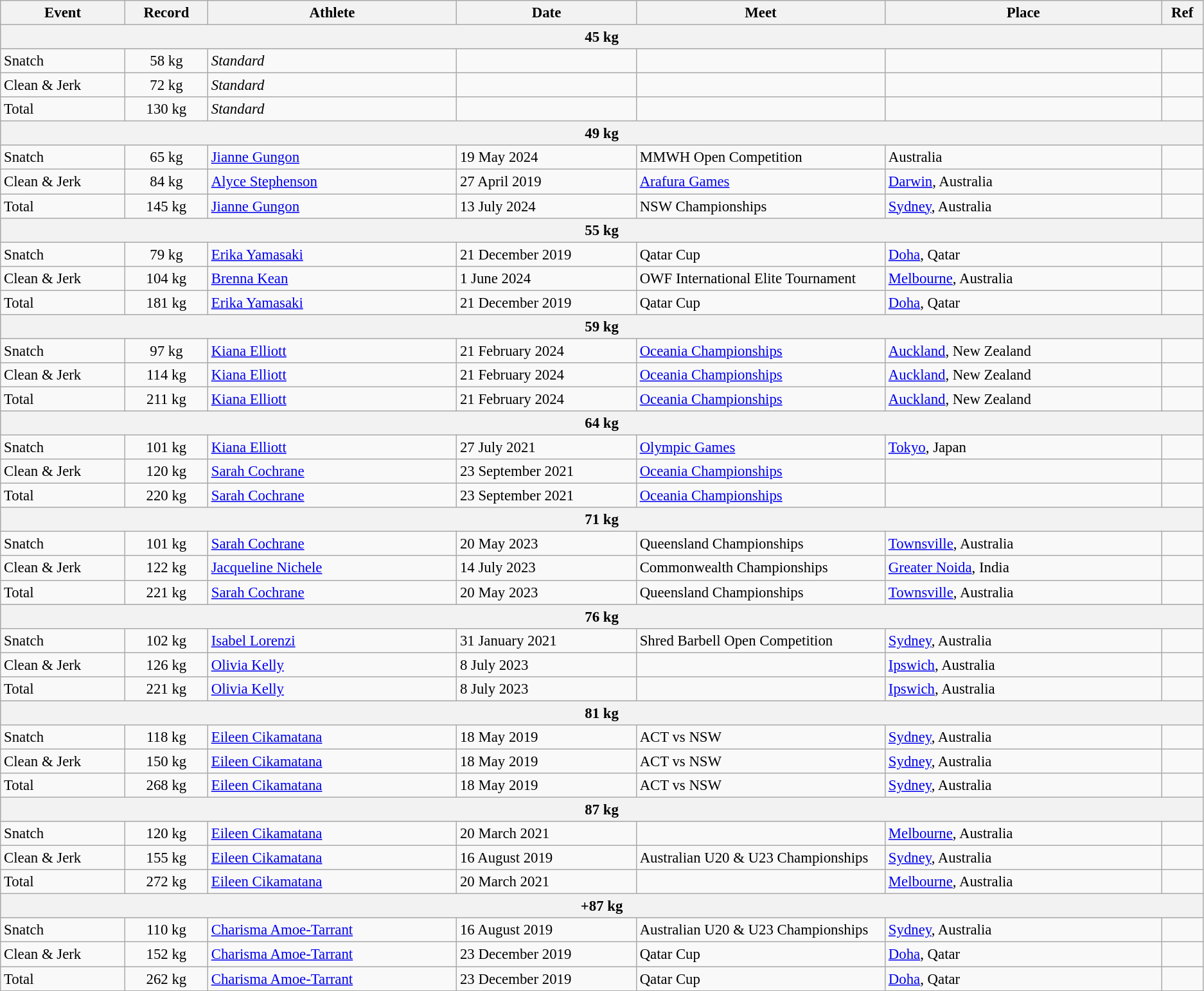<table class="wikitable" style="font-size:95%;">
<tr>
<th width=9%>Event</th>
<th width=6%>Record</th>
<th width=18%>Athlete</th>
<th width=13%>Date</th>
<th width=18%>Meet</th>
<th width=20%>Place</th>
<th width=3%>Ref</th>
</tr>
<tr bgcolor="#DDDDDD">
<th colspan="7">45 kg</th>
</tr>
<tr>
<td>Snatch</td>
<td align="center">58 kg</td>
<td><em>Standard</em></td>
<td></td>
<td></td>
<td></td>
<td></td>
</tr>
<tr>
<td>Clean & Jerk</td>
<td align="center">72 kg</td>
<td><em>Standard</em></td>
<td></td>
<td></td>
<td></td>
<td></td>
</tr>
<tr>
<td>Total</td>
<td align="center">130 kg</td>
<td><em>Standard</em></td>
<td></td>
<td></td>
<td></td>
<td></td>
</tr>
<tr bgcolor="#DDDDDD">
<th colspan="7">49 kg</th>
</tr>
<tr>
<td>Snatch</td>
<td align="center">65 kg</td>
<td><a href='#'>Jianne Gungon</a></td>
<td>19 May 2024</td>
<td>MMWH Open Competition</td>
<td>Australia</td>
<td></td>
</tr>
<tr>
<td>Clean & Jerk</td>
<td align="center">84 kg</td>
<td><a href='#'>Alyce Stephenson</a></td>
<td>27 April 2019</td>
<td><a href='#'>Arafura Games</a></td>
<td><a href='#'>Darwin</a>, Australia</td>
<td></td>
</tr>
<tr>
<td>Total</td>
<td align="center">145 kg</td>
<td><a href='#'>Jianne Gungon</a></td>
<td>13 July 2024</td>
<td>NSW Championships</td>
<td><a href='#'>Sydney</a>, Australia</td>
<td></td>
</tr>
<tr bgcolor="#DDDDDD">
<th colspan="7">55 kg</th>
</tr>
<tr>
<td>Snatch</td>
<td align="center">79 kg</td>
<td><a href='#'>Erika Yamasaki</a></td>
<td>21 December 2019</td>
<td>Qatar Cup</td>
<td><a href='#'>Doha</a>, Qatar</td>
<td></td>
</tr>
<tr>
<td>Clean & Jerk</td>
<td align="center">104 kg</td>
<td><a href='#'>Brenna Kean</a></td>
<td>1 June 2024</td>
<td>OWF International Elite Tournament</td>
<td><a href='#'>Melbourne</a>, Australia</td>
<td></td>
</tr>
<tr>
<td>Total</td>
<td align="center">181 kg</td>
<td><a href='#'>Erika Yamasaki</a></td>
<td>21 December 2019</td>
<td>Qatar Cup</td>
<td><a href='#'>Doha</a>, Qatar</td>
<td></td>
</tr>
<tr bgcolor="#DDDDDD">
<th colspan="7">59 kg</th>
</tr>
<tr>
<td>Snatch</td>
<td align="center">97 kg</td>
<td><a href='#'>Kiana Elliott</a></td>
<td>21 February 2024</td>
<td><a href='#'>Oceania Championships</a></td>
<td><a href='#'>Auckland</a>, New Zealand</td>
<td></td>
</tr>
<tr>
<td>Clean & Jerk</td>
<td align="center">114 kg</td>
<td><a href='#'>Kiana Elliott</a></td>
<td>21 February 2024</td>
<td><a href='#'>Oceania Championships</a></td>
<td><a href='#'>Auckland</a>, New Zealand</td>
<td></td>
</tr>
<tr>
<td>Total</td>
<td align="center">211 kg</td>
<td><a href='#'>Kiana Elliott</a></td>
<td>21 February 2024</td>
<td><a href='#'>Oceania Championships</a></td>
<td><a href='#'>Auckland</a>, New Zealand</td>
<td></td>
</tr>
<tr bgcolor="#DDDDDD">
<th colspan="7">64 kg</th>
</tr>
<tr>
<td>Snatch</td>
<td align="center">101 kg</td>
<td><a href='#'>Kiana Elliott</a></td>
<td>27 July 2021</td>
<td><a href='#'>Olympic Games</a></td>
<td><a href='#'>Tokyo</a>, Japan</td>
<td></td>
</tr>
<tr>
<td>Clean & Jerk</td>
<td align="center">120 kg</td>
<td><a href='#'>Sarah Cochrane</a></td>
<td>23 September 2021</td>
<td><a href='#'>Oceania Championships</a></td>
<td></td>
<td></td>
</tr>
<tr>
<td>Total</td>
<td align="center">220 kg</td>
<td><a href='#'>Sarah Cochrane</a></td>
<td>23 September 2021</td>
<td><a href='#'>Oceania Championships</a></td>
<td></td>
<td></td>
</tr>
<tr bgcolor="#DDDDDD">
<th colspan="7">71 kg</th>
</tr>
<tr>
<td>Snatch</td>
<td align="center">101 kg</td>
<td><a href='#'>Sarah Cochrane</a></td>
<td>20 May 2023</td>
<td>Queensland Championships</td>
<td><a href='#'>Townsville</a>, Australia</td>
<td></td>
</tr>
<tr>
<td>Clean & Jerk</td>
<td align="center">122 kg</td>
<td><a href='#'>Jacqueline Nichele</a></td>
<td>14 July 2023</td>
<td>Commonwealth Championships</td>
<td><a href='#'>Greater Noida</a>, India</td>
<td></td>
</tr>
<tr>
<td>Total</td>
<td align="center">221 kg</td>
<td><a href='#'>Sarah Cochrane</a></td>
<td>20 May 2023</td>
<td>Queensland Championships</td>
<td><a href='#'>Townsville</a>, Australia</td>
<td></td>
</tr>
<tr bgcolor="#DDDDDD">
<th colspan="7">76 kg</th>
</tr>
<tr>
<td>Snatch</td>
<td align="center">102 kg</td>
<td><a href='#'>Isabel Lorenzi</a></td>
<td>31 January 2021</td>
<td>Shred Barbell Open Competition</td>
<td><a href='#'>Sydney</a>, Australia</td>
<td></td>
</tr>
<tr>
<td>Clean & Jerk</td>
<td align="center">126 kg</td>
<td><a href='#'>Olivia Kelly</a></td>
<td>8 July 2023</td>
<td></td>
<td><a href='#'>Ipswich</a>, Australia</td>
<td></td>
</tr>
<tr>
<td>Total</td>
<td align="center">221 kg</td>
<td><a href='#'>Olivia Kelly</a></td>
<td>8 July 2023</td>
<td></td>
<td><a href='#'>Ipswich</a>, Australia</td>
<td></td>
</tr>
<tr bgcolor="#DDDDDD">
<th colspan="7">81 kg</th>
</tr>
<tr>
<td>Snatch</td>
<td align="center">118 kg</td>
<td><a href='#'>Eileen Cikamatana</a></td>
<td>18 May 2019</td>
<td>ACT vs NSW</td>
<td><a href='#'>Sydney</a>, Australia</td>
<td></td>
</tr>
<tr>
<td>Clean & Jerk</td>
<td align="center">150 kg</td>
<td><a href='#'>Eileen Cikamatana</a></td>
<td>18 May 2019</td>
<td>ACT vs NSW</td>
<td><a href='#'>Sydney</a>, Australia</td>
<td></td>
</tr>
<tr>
<td>Total</td>
<td align="center">268 kg</td>
<td><a href='#'>Eileen Cikamatana</a></td>
<td>18 May 2019</td>
<td>ACT vs NSW</td>
<td><a href='#'>Sydney</a>, Australia</td>
<td></td>
</tr>
<tr bgcolor="#DDDDDD">
<th colspan="7">87 kg</th>
</tr>
<tr>
<td>Snatch</td>
<td align="center">120 kg</td>
<td><a href='#'>Eileen Cikamatana</a></td>
<td>20 March 2021</td>
<td></td>
<td><a href='#'>Melbourne</a>, Australia</td>
<td></td>
</tr>
<tr>
<td>Clean & Jerk</td>
<td align="center">155 kg</td>
<td><a href='#'>Eileen Cikamatana</a></td>
<td>16 August 2019</td>
<td>Australian U20 & U23 Championships</td>
<td><a href='#'>Sydney</a>, Australia</td>
<td></td>
</tr>
<tr>
<td>Total</td>
<td align="center">272 kg</td>
<td><a href='#'>Eileen Cikamatana</a></td>
<td>20 March 2021</td>
<td></td>
<td><a href='#'>Melbourne</a>, Australia</td>
<td></td>
</tr>
<tr bgcolor="#DDDDDD">
<th colspan="7">+87 kg</th>
</tr>
<tr>
<td>Snatch</td>
<td align="center">110 kg</td>
<td><a href='#'>Charisma Amoe-Tarrant</a></td>
<td>16 August 2019</td>
<td>Australian U20 & U23 Championships</td>
<td><a href='#'>Sydney</a>, Australia</td>
<td></td>
</tr>
<tr>
<td>Clean & Jerk</td>
<td align="center">152 kg</td>
<td><a href='#'>Charisma Amoe-Tarrant</a></td>
<td>23 December 2019</td>
<td>Qatar Cup</td>
<td><a href='#'>Doha</a>, Qatar</td>
<td></td>
</tr>
<tr>
<td>Total</td>
<td align="center">262 kg</td>
<td><a href='#'>Charisma Amoe-Tarrant</a></td>
<td>23 December 2019</td>
<td>Qatar Cup</td>
<td><a href='#'>Doha</a>, Qatar</td>
<td></td>
</tr>
</table>
